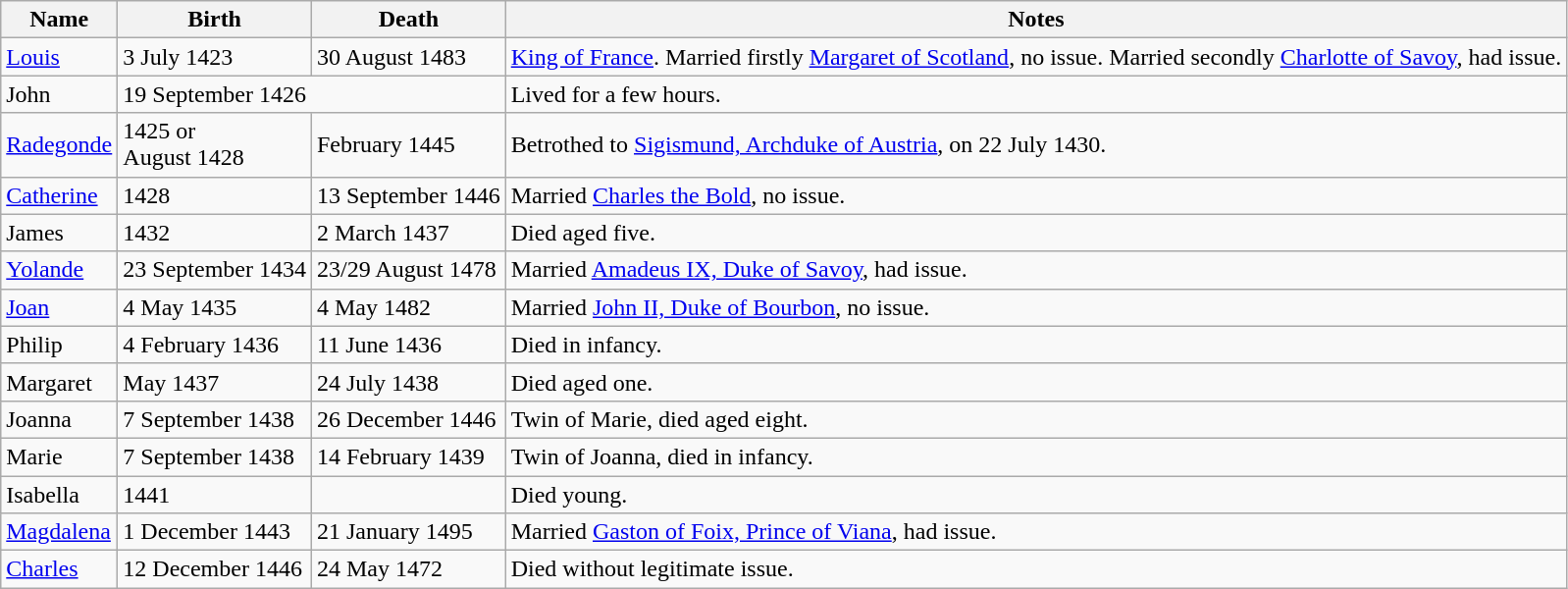<table class="wikitable">
<tr>
<th>Name</th>
<th>Birth</th>
<th>Death</th>
<th>Notes</th>
</tr>
<tr>
<td><a href='#'>Louis</a></td>
<td>3 July 1423</td>
<td>30 August 1483</td>
<td><a href='#'>King of France</a>. Married firstly <a href='#'>Margaret of Scotland</a>, no issue. Married secondly <a href='#'>Charlotte of Savoy</a>, had issue.</td>
</tr>
<tr>
<td>John</td>
<td colspan=2>19 September 1426</td>
<td>Lived for a few hours.</td>
</tr>
<tr>
<td><a href='#'>Radegonde</a></td>
<td>1425 or<br> August 1428</td>
<td>February 1445</td>
<td>Betrothed to <a href='#'>Sigismund, Archduke of Austria</a>, on 22 July 1430.</td>
</tr>
<tr>
<td><a href='#'>Catherine</a></td>
<td>1428</td>
<td>13 September 1446</td>
<td>Married <a href='#'>Charles the Bold</a>, no issue.</td>
</tr>
<tr>
<td>James</td>
<td>1432</td>
<td>2 March 1437</td>
<td>Died aged five.</td>
</tr>
<tr>
<td><a href='#'>Yolande</a></td>
<td>23 September 1434</td>
<td>23/29 August 1478</td>
<td>Married <a href='#'>Amadeus IX, Duke of Savoy</a>, had issue.</td>
</tr>
<tr>
<td><a href='#'>Joan</a></td>
<td>4 May 1435</td>
<td>4 May 1482</td>
<td>Married <a href='#'>John II, Duke of Bourbon</a>, no issue.</td>
</tr>
<tr>
<td>Philip</td>
<td>4 February 1436</td>
<td>11 June 1436</td>
<td>Died in infancy.</td>
</tr>
<tr>
<td>Margaret</td>
<td>May 1437</td>
<td>24 July 1438</td>
<td>Died aged one.</td>
</tr>
<tr>
<td>Joanna</td>
<td>7 September 1438</td>
<td>26 December 1446</td>
<td>Twin of Marie, died aged eight.</td>
</tr>
<tr>
<td>Marie</td>
<td>7 September 1438</td>
<td>14 February 1439</td>
<td>Twin of Joanna, died in infancy.</td>
</tr>
<tr>
<td>Isabella</td>
<td>1441</td>
<td></td>
<td>Died young.</td>
</tr>
<tr>
<td><a href='#'>Magdalena</a></td>
<td>1 December 1443</td>
<td>21 January 1495</td>
<td>Married <a href='#'>Gaston of Foix, Prince of Viana</a>, had issue.</td>
</tr>
<tr>
<td><a href='#'>Charles</a></td>
<td>12 December 1446</td>
<td>24 May 1472</td>
<td>Died without legitimate issue.</td>
</tr>
</table>
